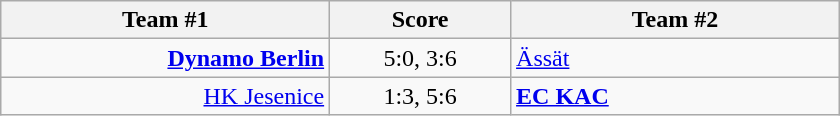<table class="wikitable" style="text-align: center;">
<tr>
<th width=20%>Team #1</th>
<th width=11%>Score</th>
<th width=20%>Team #2</th>
</tr>
<tr>
<td style="text-align: right;"><strong><a href='#'>Dynamo Berlin</a></strong> </td>
<td>5:0, 3:6</td>
<td style="text-align: left;"> <a href='#'>Ässät</a></td>
</tr>
<tr>
<td style="text-align: right;"><a href='#'>HK Jesenice</a> </td>
<td>1:3, 5:6</td>
<td style="text-align: left;"> <strong><a href='#'>EC KAC</a></strong></td>
</tr>
</table>
